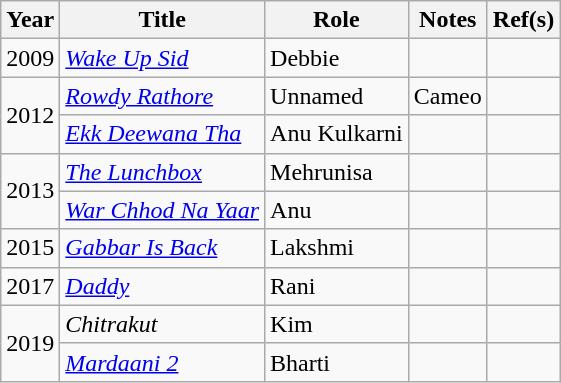<table class="wikitable sortable">
<tr>
<th>Year</th>
<th>Title</th>
<th>Role</th>
<th>Notes</th>
<th>Ref(s)</th>
</tr>
<tr>
<td>2009</td>
<td><em><a href='#'>Wake Up Sid</a></em></td>
<td>Debbie</td>
<td></td>
<td></td>
</tr>
<tr>
<td rowspan="2">2012</td>
<td><em><a href='#'>Rowdy Rathore</a></em></td>
<td>Unnamed</td>
<td>Cameo</td>
<td></td>
</tr>
<tr>
<td><em><a href='#'>Ekk Deewana Tha</a></em></td>
<td>Anu Kulkarni</td>
<td></td>
<td></td>
</tr>
<tr>
<td rowspan="2">2013</td>
<td><em><a href='#'>The Lunchbox</a></em></td>
<td>Mehrunisa</td>
<td></td>
<td></td>
</tr>
<tr>
<td><em><a href='#'>War Chhod Na Yaar</a></em></td>
<td>Anu</td>
<td></td>
<td></td>
</tr>
<tr>
<td>2015</td>
<td><em><a href='#'>Gabbar Is Back</a></em></td>
<td>Lakshmi</td>
<td></td>
<td></td>
</tr>
<tr>
<td>2017</td>
<td><em><a href='#'>Daddy</a></em></td>
<td>Rani</td>
<td></td>
<td></td>
</tr>
<tr>
<td rowspan="2">2019</td>
<td><em>Chitrakut</em></td>
<td>Kim</td>
<td></td>
<td></td>
</tr>
<tr>
<td><em><a href='#'>Mardaani 2</a></em></td>
<td>Bharti</td>
<td></td>
<td></td>
</tr>
</table>
